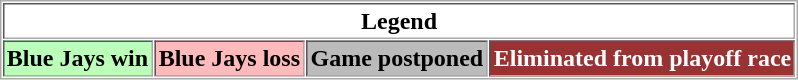<table align="center" border="1" cellpadding="2" cellspacing="1" style="border:1px solid #aaa">
<tr>
<th colspan="4">Legend</th>
</tr>
<tr>
<th style="background:#bfb;">Blue Jays win</th>
<th style="background:#fbb;">Blue Jays loss</th>
<th style="background:#bbb;">Game postponed</th>
<th style="background:#993333;color:white;">Eliminated from playoff race</th>
</tr>
</table>
